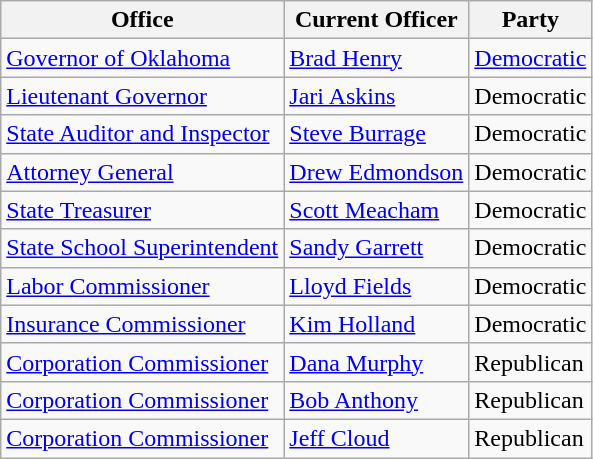<table class=wikitable>
<tr>
<th>Office</th>
<th>Current Officer</th>
<th>Party</th>
</tr>
<tr>
<td><a href='#'>Governor of Oklahoma</a></td>
<td><a href='#'>Brad Henry</a></td>
<td><a href='#'>Democratic</a></td>
</tr>
<tr>
<td><a href='#'>Lieutenant Governor</a></td>
<td><a href='#'>Jari Askins</a></td>
<td>Democratic</td>
</tr>
<tr>
<td><a href='#'>State Auditor and Inspector</a></td>
<td><a href='#'>Steve Burrage</a></td>
<td>Democratic</td>
</tr>
<tr>
<td><a href='#'>Attorney General</a></td>
<td><a href='#'>Drew Edmondson</a></td>
<td>Democratic</td>
</tr>
<tr>
<td><a href='#'>State Treasurer</a></td>
<td><a href='#'>Scott Meacham</a></td>
<td>Democratic</td>
</tr>
<tr>
<td><a href='#'>State School Superintendent</a></td>
<td><a href='#'>Sandy Garrett</a></td>
<td>Democratic</td>
</tr>
<tr>
<td><a href='#'>Labor Commissioner</a></td>
<td><a href='#'>Lloyd Fields</a></td>
<td>Democratic</td>
</tr>
<tr>
<td><a href='#'>Insurance Commissioner</a></td>
<td><a href='#'>Kim Holland</a></td>
<td>Democratic</td>
</tr>
<tr>
<td><a href='#'>Corporation Commissioner</a></td>
<td><a href='#'>Dana Murphy</a></td>
<td>Republican</td>
</tr>
<tr>
<td><a href='#'>Corporation Commissioner</a></td>
<td><a href='#'>Bob Anthony</a></td>
<td>Republican</td>
</tr>
<tr>
<td><a href='#'>Corporation Commissioner</a></td>
<td><a href='#'>Jeff Cloud</a></td>
<td>Republican</td>
</tr>
</table>
